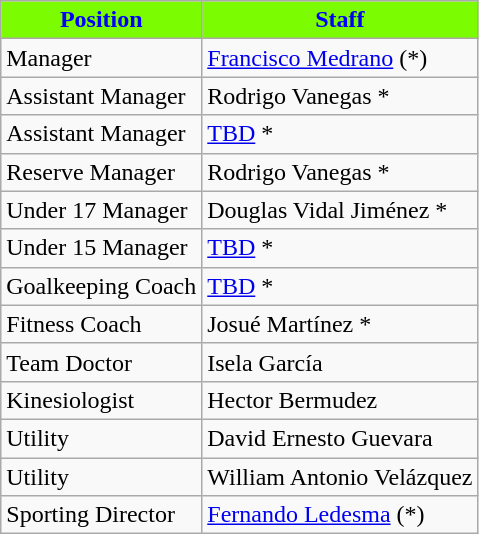<table class="wikitable">
<tr>
<th style="color:Blue; background:#7CFC00;">Position</th>
<th style="color:Blue; background:#7CFC00;">Staff</th>
</tr>
<tr>
<td>Manager</td>
<td> <a href='#'>Francisco Medrano</a>  (*)</td>
</tr>
<tr>
<td>Assistant Manager</td>
<td> Rodrigo Vanegas *</td>
</tr>
<tr>
<td>Assistant Manager</td>
<td> <a href='#'>TBD</a> *</td>
</tr>
<tr>
<td>Reserve Manager</td>
<td> Rodrigo Vanegas *</td>
</tr>
<tr>
<td>Under 17 Manager</td>
<td> Douglas Vidal Jiménez *</td>
</tr>
<tr>
<td>Under 15 Manager</td>
<td> <a href='#'>TBD</a> *</td>
</tr>
<tr>
<td>Goalkeeping Coach</td>
<td> <a href='#'>TBD</a> *</td>
</tr>
<tr>
<td>Fitness Coach</td>
<td> Josué Martínez *</td>
</tr>
<tr>
<td>Team Doctor</td>
<td>  Isela García</td>
</tr>
<tr>
<td>Kinesiologist</td>
<td>  Hector Bermudez</td>
</tr>
<tr>
<td>Utility</td>
<td> David Ernesto Guevara</td>
</tr>
<tr>
<td>Utility</td>
<td> William Antonio Velázquez</td>
</tr>
<tr>
<td>Sporting Director</td>
<td> <a href='#'>Fernando Ledesma</a> (*)</td>
</tr>
</table>
